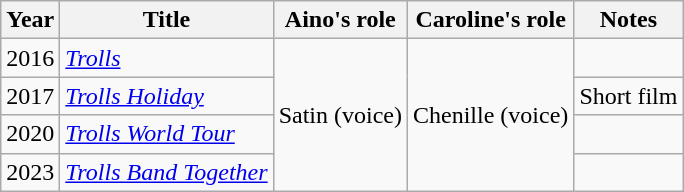<table class= "wikitable sortable plainrowheaders">
<tr>
<th scope="col">Year</th>
<th scope="col">Title</th>
<th scope="col">Aino's role</th>
<th>Caroline's role</th>
<th scope="col" class= "unsortable">Notes</th>
</tr>
<tr>
<td>2016</td>
<td><em><a href='#'>Trolls</a></em></td>
<td rowspan="4">Satin (voice)</td>
<td rowspan="4">Chenille (voice)</td>
<td></td>
</tr>
<tr>
<td>2017</td>
<td><em><a href='#'>Trolls Holiday</a></em></td>
<td>Short film</td>
</tr>
<tr>
<td>2020</td>
<td><em><a href='#'>Trolls World Tour</a></em></td>
<td></td>
</tr>
<tr>
<td>2023</td>
<td><em><a href='#'>Trolls Band Together</a></em></td>
<td></td>
</tr>
</table>
